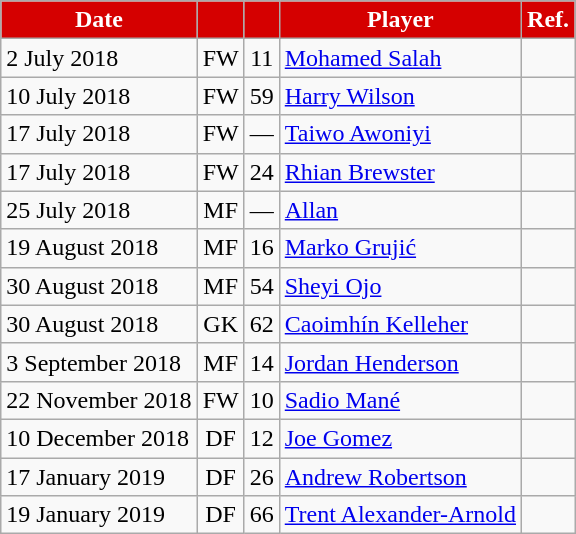<table class="wikitable plainrowheaders sortable">
<tr>
<th style="background:#d50000; color:white;">Date</th>
<th style="background:#d50000; color:white;"></th>
<th style="background:#d50000; color:white;"></th>
<th style="background:#d50000; color:white;" scope="col">Player</th>
<th style="background:#d50000; color:white;">Ref.</th>
</tr>
<tr>
<td>2 July 2018</td>
<td style="text-align:center;">FW</td>
<td style="text-align:center;">11</td>
<td> <a href='#'>Mohamed Salah</a></td>
<td></td>
</tr>
<tr>
<td>10 July 2018</td>
<td style="text-align:center;">FW</td>
<td style="text-align:center;">59</td>
<td> <a href='#'>Harry Wilson</a></td>
<td></td>
</tr>
<tr>
<td>17 July 2018</td>
<td style="text-align:center;">FW</td>
<td style="text-align:center;">—</td>
<td> <a href='#'>Taiwo Awoniyi</a></td>
<td></td>
</tr>
<tr>
<td>17 July 2018</td>
<td style="text-align:center;">FW</td>
<td style="text-align:center;">24</td>
<td> <a href='#'>Rhian Brewster</a></td>
<td></td>
</tr>
<tr>
<td>25 July 2018</td>
<td style="text-align:center;">MF</td>
<td style="text-align:center;">—</td>
<td> <a href='#'>Allan</a></td>
<td></td>
</tr>
<tr>
<td>19 August 2018</td>
<td style="text-align:center;">MF</td>
<td style="text-align:center;">16</td>
<td> <a href='#'>Marko Grujić</a></td>
<td></td>
</tr>
<tr>
<td>30 August 2018</td>
<td style="text-align:center;">MF</td>
<td style="text-align:center;">54</td>
<td> <a href='#'>Sheyi Ojo</a></td>
<td></td>
</tr>
<tr>
<td>30 August 2018</td>
<td style="text-align:center;">GK</td>
<td style="text-align:center;">62</td>
<td> <a href='#'>Caoimhín Kelleher</a></td>
<td></td>
</tr>
<tr>
<td>3 September 2018</td>
<td style="text-align:center;">MF</td>
<td style="text-align:center;">14</td>
<td> <a href='#'>Jordan Henderson</a></td>
<td></td>
</tr>
<tr>
<td>22 November 2018</td>
<td style="text-align:center;">FW</td>
<td style="text-align:center;">10</td>
<td> <a href='#'>Sadio Mané</a></td>
<td></td>
</tr>
<tr>
<td>10 December 2018</td>
<td style="text-align:center;">DF</td>
<td style="text-align:center;">12</td>
<td> <a href='#'>Joe Gomez</a></td>
<td></td>
</tr>
<tr>
<td>17 January 2019</td>
<td style="text-align:center;">DF</td>
<td style="text-align:center;">26</td>
<td> <a href='#'>Andrew Robertson</a></td>
<td></td>
</tr>
<tr>
<td>19 January 2019</td>
<td style="text-align:center;">DF</td>
<td style="text-align:center;">66</td>
<td> <a href='#'>Trent Alexander-Arnold</a></td>
<td></td>
</tr>
</table>
